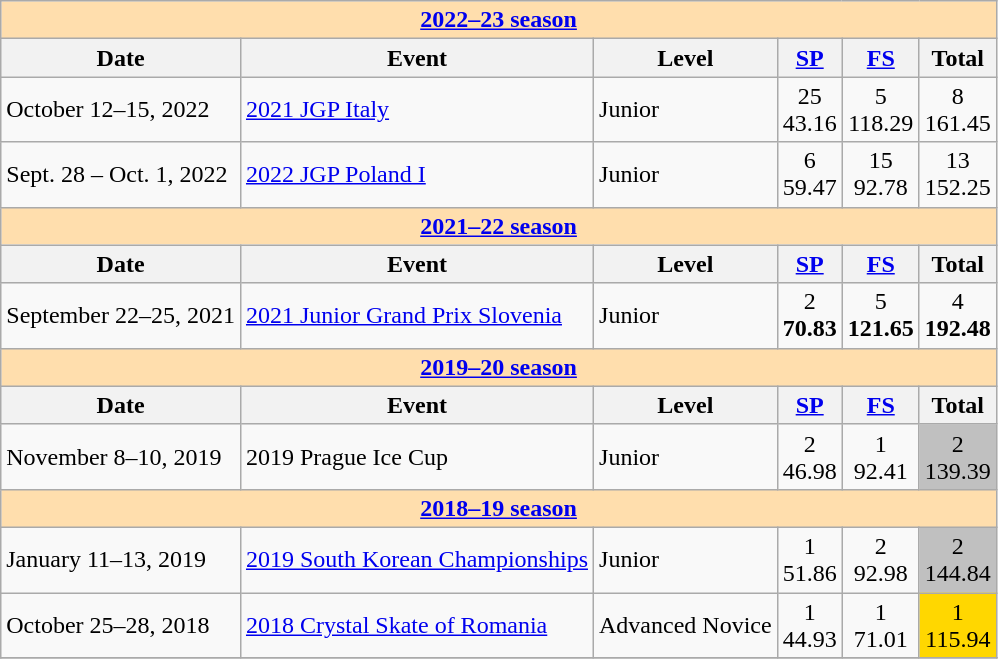<table class="wikitable">
<tr>
<th style="background-color: #ffdead;" colspan=6 align=center><a href='#'>2022–23 season</a></th>
</tr>
<tr>
<th>Date</th>
<th>Event</th>
<th>Level</th>
<th><a href='#'>SP</a></th>
<th><a href='#'>FS</a></th>
<th>Total</th>
</tr>
<tr>
<td>October 12–15, 2022</td>
<td><a href='#'>2021 JGP Italy</a></td>
<td>Junior</td>
<td align=center>25 <br> 43.16</td>
<td align=center>5 <br> 118.29</td>
<td align=center>8 <br> 161.45</td>
</tr>
<tr>
<td>Sept. 28 – Oct. 1, 2022</td>
<td><a href='#'>2022 JGP Poland I</a></td>
<td>Junior</td>
<td align=center>6 <br> 59.47</td>
<td align=center>15 <br> 92.78</td>
<td align=center>13 <br> 152.25</td>
</tr>
<tr>
<th style="background-color: #ffdead;" colspan=6 align=center><a href='#'>2021–22 season</a></th>
</tr>
<tr>
<th>Date</th>
<th>Event</th>
<th>Level</th>
<th><a href='#'>SP</a></th>
<th><a href='#'>FS</a></th>
<th>Total</th>
</tr>
<tr>
<td>September 22–25, 2021</td>
<td><a href='#'>2021 Junior Grand Prix Slovenia</a></td>
<td>Junior</td>
<td align=center>2 <br> <strong>70.83</strong></td>
<td align=center>5 <br> <strong>121.65</strong></td>
<td align=center>4 <br> <strong>192.48</strong></td>
</tr>
<tr>
<th style="background-color: #ffdead;" colspan=6 align=center><a href='#'>2019–20 season</a></th>
</tr>
<tr>
<th>Date</th>
<th>Event</th>
<th>Level</th>
<th><a href='#'>SP</a></th>
<th><a href='#'>FS</a></th>
<th>Total</th>
</tr>
<tr>
<td>November 8–10, 2019</td>
<td>2019 Prague Ice Cup</td>
<td>Junior</td>
<td align=center>2 <br> 46.98</td>
<td align=center>1 <br> 92.41</td>
<td align=center bgcolor=silver>2 <br> 139.39</td>
</tr>
<tr>
<th style="background-color: #ffdead;" colspan=6 align=center><a href='#'>2018–19 season</a></th>
</tr>
<tr>
<td>January 11–13, 2019</td>
<td><a href='#'>2019 South Korean Championships</a></td>
<td>Junior</td>
<td align=center>1 <br> 51.86</td>
<td align=center>2 <br> 92.98</td>
<td align=center bgcolor=silver>2 <br> 144.84</td>
</tr>
<tr>
<td>October 25–28, 2018</td>
<td><a href='#'>2018 Crystal Skate of Romania</a></td>
<td>Advanced Novice</td>
<td align=center>1 <br> 44.93</td>
<td align=center>1 <br> 71.01</td>
<td align=center bgcolor=gold>1 <br> 115.94</td>
</tr>
<tr>
</tr>
</table>
